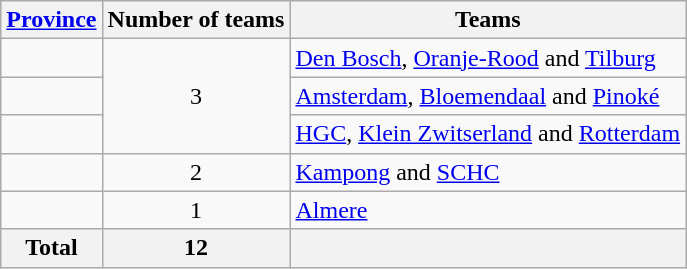<table class="wikitable">
<tr>
<th><a href='#'>Province</a></th>
<th>Number of teams</th>
<th>Teams</th>
</tr>
<tr>
<td></td>
<td align=center rowspan=3>3</td>
<td><a href='#'>Den Bosch</a>, <a href='#'>Oranje-Rood</a> and <a href='#'>Tilburg</a></td>
</tr>
<tr>
<td></td>
<td><a href='#'>Amsterdam</a>, <a href='#'>Bloemendaal</a> and <a href='#'>Pinoké</a></td>
</tr>
<tr>
<td></td>
<td><a href='#'>HGC</a>, <a href='#'>Klein Zwitserland</a> and <a href='#'>Rotterdam</a></td>
</tr>
<tr>
<td></td>
<td align=center>2</td>
<td><a href='#'>Kampong</a> and <a href='#'>SCHC</a></td>
</tr>
<tr>
<td></td>
<td align=center>1</td>
<td><a href='#'>Almere</a></td>
</tr>
<tr>
<th>Total</th>
<th>12</th>
<th></th>
</tr>
</table>
